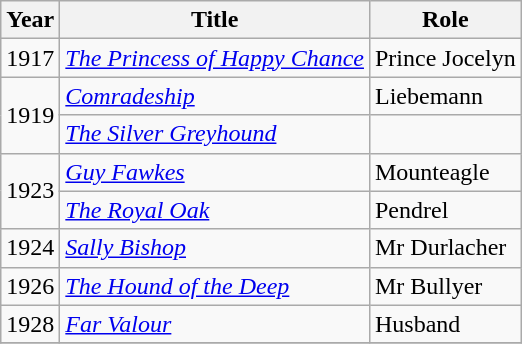<table class="wikitable sortable plainrowheaders">
<tr>
<th scope="col">Year</th>
<th scope="col">Title</th>
<th scope="col">Role</th>
</tr>
<tr>
<td>1917</td>
<td><em><a href='#'>The Princess of Happy Chance</a></em></td>
<td>Prince Jocelyn</td>
</tr>
<tr>
<td rowspan=2>1919</td>
<td><em><a href='#'>Comradeship</a></em></td>
<td>Liebemann</td>
</tr>
<tr>
<td><em><a href='#'>The Silver Greyhound</a></em></td>
<td></td>
</tr>
<tr>
<td rowspan=2>1923</td>
<td><em><a href='#'>Guy Fawkes</a></em></td>
<td>Mounteagle</td>
</tr>
<tr>
<td><em><a href='#'>The Royal Oak</a></em></td>
<td>Pendrel</td>
</tr>
<tr>
<td>1924</td>
<td><em><a href='#'>Sally Bishop</a></em></td>
<td>Mr Durlacher</td>
</tr>
<tr>
<td>1926</td>
<td><em><a href='#'>The Hound of the Deep</a></em></td>
<td>Mr Bullyer</td>
</tr>
<tr>
<td>1928</td>
<td><em><a href='#'>Far Valour</a></em></td>
<td>Husband</td>
</tr>
<tr>
</tr>
</table>
